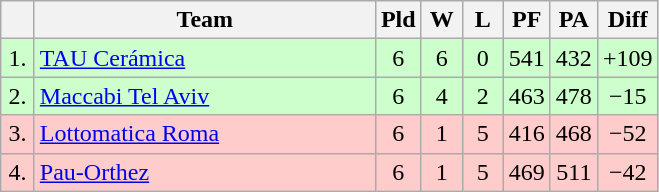<table class=wikitable style="text-align:center">
<tr>
<th width=15></th>
<th width=220>Team</th>
<th width=20>Pld</th>
<th width=20>W</th>
<th width=20>L</th>
<th width=20>PF</th>
<th width=20>PA</th>
<th width=30>Diff</th>
</tr>
<tr bgcolor=ccffcc>
<td>1.</td>
<td align=left> <a href='#'>TAU Cerámica</a></td>
<td>6</td>
<td>6</td>
<td>0</td>
<td>541</td>
<td>432</td>
<td>+109</td>
</tr>
<tr bgcolor=ccffcc>
<td>2.</td>
<td align=left> <a href='#'>Maccabi Tel Aviv</a></td>
<td>6</td>
<td>4</td>
<td>2</td>
<td>463</td>
<td>478</td>
<td>−15</td>
</tr>
<tr bgcolor=ffcccc>
<td>3.</td>
<td align=left> <a href='#'>Lottomatica Roma</a></td>
<td>6</td>
<td>1</td>
<td>5</td>
<td>416</td>
<td>468</td>
<td>−52</td>
</tr>
<tr bgcolor=ffcccc>
<td>4.</td>
<td align=left> <a href='#'>Pau-Orthez</a></td>
<td>6</td>
<td>1</td>
<td>5</td>
<td>469</td>
<td>511</td>
<td>−42</td>
</tr>
</table>
